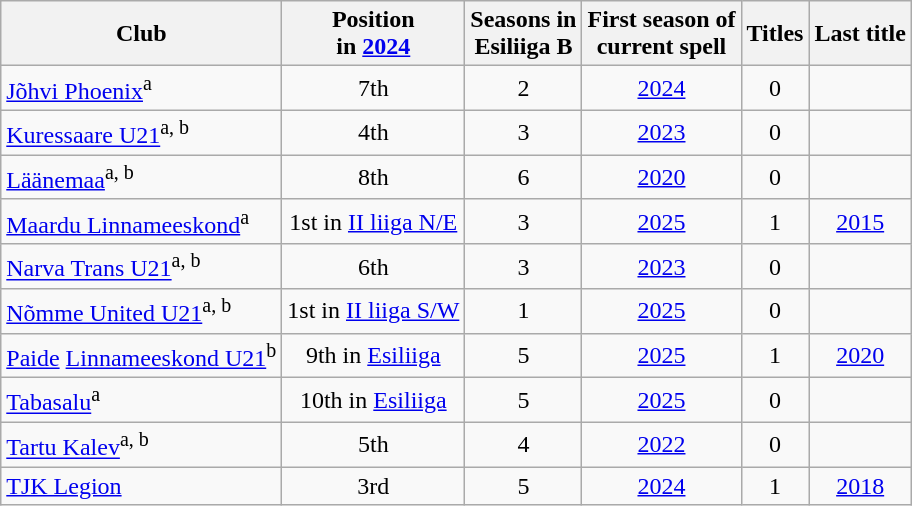<table class="wikitable sortable" style="text-align:center;">
<tr>
<th>Club</th>
<th>Position<br>in <a href='#'>2024</a></th>
<th>Seasons in<br>Esiliiga B</th>
<th>First season of<br>current spell</th>
<th>Titles</th>
<th>Last title</th>
</tr>
<tr>
<td style="text-align:left;"><a href='#'>Jõhvi Phoenix</a><sup>a</sup></td>
<td>7th</td>
<td>2</td>
<td><a href='#'>2024</a></td>
<td>0</td>
<td></td>
</tr>
<tr>
<td style="text-align:left;"><a href='#'>Kuressaare U21</a><sup>a, b</sup></td>
<td>4th</td>
<td>3</td>
<td><a href='#'>2023</a></td>
<td>0</td>
<td></td>
</tr>
<tr>
<td style="text-align:left;"><a href='#'>Läänemaa</a><sup>a, b</sup></td>
<td>8th</td>
<td>6</td>
<td><a href='#'>2020</a></td>
<td>0</td>
<td></td>
</tr>
<tr>
<td style="text-align:left;"><a href='#'>Maardu Linnameeskond</a><sup>a</sup></td>
<td>1st in <a href='#'>II liiga N/E</a></td>
<td>3</td>
<td><a href='#'>2025</a></td>
<td>1</td>
<td><a href='#'>2015</a></td>
</tr>
<tr>
<td style="text-align:left;"><a href='#'>Narva Trans U21</a><sup>a, b</sup></td>
<td>6th</td>
<td>3</td>
<td><a href='#'>2023</a></td>
<td>0</td>
<td></td>
</tr>
<tr>
<td style="text-align:left;"><a href='#'>Nõmme United U21</a><sup>a, b</sup></td>
<td>1st in <a href='#'>II liiga S/W</a></td>
<td>1</td>
<td><a href='#'>2025</a></td>
<td>0</td>
<td></td>
</tr>
<tr>
<td style="text-align:left;"><a href='#'>Paide</a><sup></sup> <a href='#'>Linnameeskond U21</a><sup>b</sup></td>
<td>9th in <a href='#'>Esiliiga</a></td>
<td>5</td>
<td><a href='#'>2025</a></td>
<td>1</td>
<td><a href='#'>2020</a></td>
</tr>
<tr>
<td style="text-align:left;"><a href='#'>Tabasalu</a><sup>a</sup></td>
<td>10th in <a href='#'>Esiliiga</a></td>
<td>5</td>
<td><a href='#'>2025</a></td>
<td>0</td>
<td></td>
</tr>
<tr>
<td style="text-align:left;"><a href='#'>Tartu Kalev</a><sup>a, b</sup></td>
<td>5th</td>
<td>4</td>
<td><a href='#'>2022</a></td>
<td>0</td>
<td></td>
</tr>
<tr>
<td style="text-align:left;"><a href='#'>TJK Legion</a></td>
<td>3rd</td>
<td>5</td>
<td><a href='#'>2024</a></td>
<td>1</td>
<td><a href='#'>2018</a></td>
</tr>
</table>
